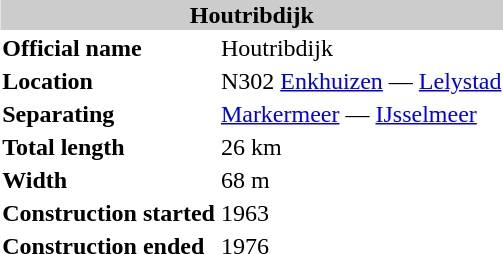<table class="toccolours" style="float:right; clear:right; margin: 0 0 1em 1em;">
<tr>
<td colspan="2" style="text-align: center;"></td>
</tr>
<tr>
<th colspan="2" style="text-align: center; background: #cccccc;"><strong>Houtribdijk</strong></th>
</tr>
<tr>
<td><strong>Official name</strong></td>
<td>Houtribdijk</td>
</tr>
<tr>
<td><strong>Location</strong></td>
<td>N302 <a href='#'>Enkhuizen</a> — <a href='#'>Lelystad</a></td>
</tr>
<tr>
<td><strong>Separating</strong></td>
<td><a href='#'>Markermeer</a> — <a href='#'>IJsselmeer</a></td>
</tr>
<tr>
<td><strong>Total length</strong></td>
<td>26 km</td>
</tr>
<tr>
<td><strong>Width</strong></td>
<td>68 m</td>
</tr>
<tr>
<td><strong>Construction started</strong></td>
<td>1963</td>
</tr>
<tr>
<td><strong>Construction ended</strong></td>
<td>1976</td>
</tr>
</table>
